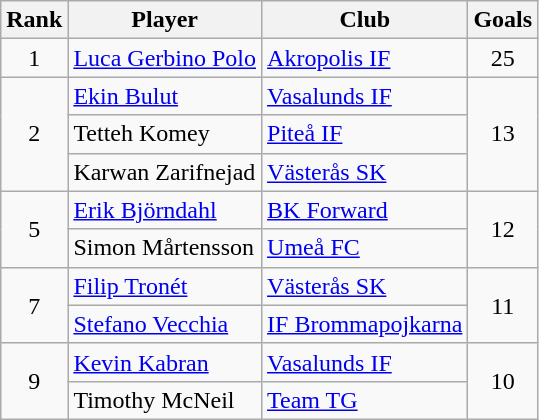<table class="wikitable" style="text-align:center">
<tr>
<th>Rank</th>
<th>Player</th>
<th>Club</th>
<th>Goals</th>
</tr>
<tr>
<td>1</td>
<td align="left"> <a href='#'>Luca Gerbino Polo</a></td>
<td align="left"><a href='#'>Akropolis IF</a></td>
<td>25</td>
</tr>
<tr>
<td rowspan="3">2</td>
<td align="left"> <a href='#'>Ekin Bulut</a></td>
<td align="left"><a href='#'>Vasalunds IF</a></td>
<td rowspan="3">13</td>
</tr>
<tr>
<td align="left"> Tetteh Komey</td>
<td align="left"><a href='#'>Piteå IF</a></td>
</tr>
<tr>
<td align="left"> Karwan Zarifnejad</td>
<td align="left"><a href='#'>Västerås SK</a></td>
</tr>
<tr>
<td rowspan="2">5</td>
<td align="left"> <a href='#'>Erik Björndahl</a></td>
<td align="left"><a href='#'>BK Forward</a></td>
<td rowspan="2">12</td>
</tr>
<tr>
<td align="left"> Simon Mårtensson</td>
<td align="left"><a href='#'>Umeå FC</a></td>
</tr>
<tr>
<td rowspan="2">7</td>
<td align="left"> <a href='#'>Filip Tronét</a></td>
<td align="left"><a href='#'>Västerås SK</a></td>
<td rowspan="2">11</td>
</tr>
<tr>
<td align="left"> <a href='#'>Stefano Vecchia</a></td>
<td align="left"><a href='#'>IF Brommapojkarna</a></td>
</tr>
<tr>
<td rowspan="2">9</td>
<td align="left"> <a href='#'>Kevin Kabran</a></td>
<td align="left"><a href='#'>Vasalunds IF</a></td>
<td rowspan="2">10</td>
</tr>
<tr>
<td align="left"> Timothy McNeil</td>
<td align="left"><a href='#'>Team TG</a></td>
</tr>
</table>
